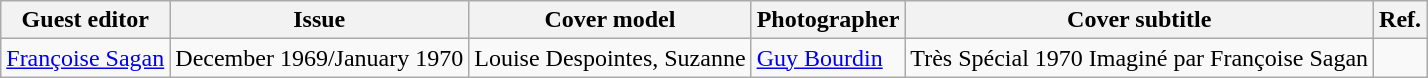<table class="wikitable">
<tr>
<th>Guest editor</th>
<th>Issue</th>
<th>Cover model</th>
<th>Photographer</th>
<th>Cover subtitle</th>
<th>Ref.</th>
</tr>
<tr>
<td><a href='#'>Françoise Sagan</a></td>
<td>December 1969/January 1970</td>
<td>Louise Despointes, Suzanne</td>
<td><a href='#'>Guy Bourdin</a></td>
<td>Très Spécial 1970 Imaginé par Françoise Sagan</td>
<td></td>
</tr>
</table>
